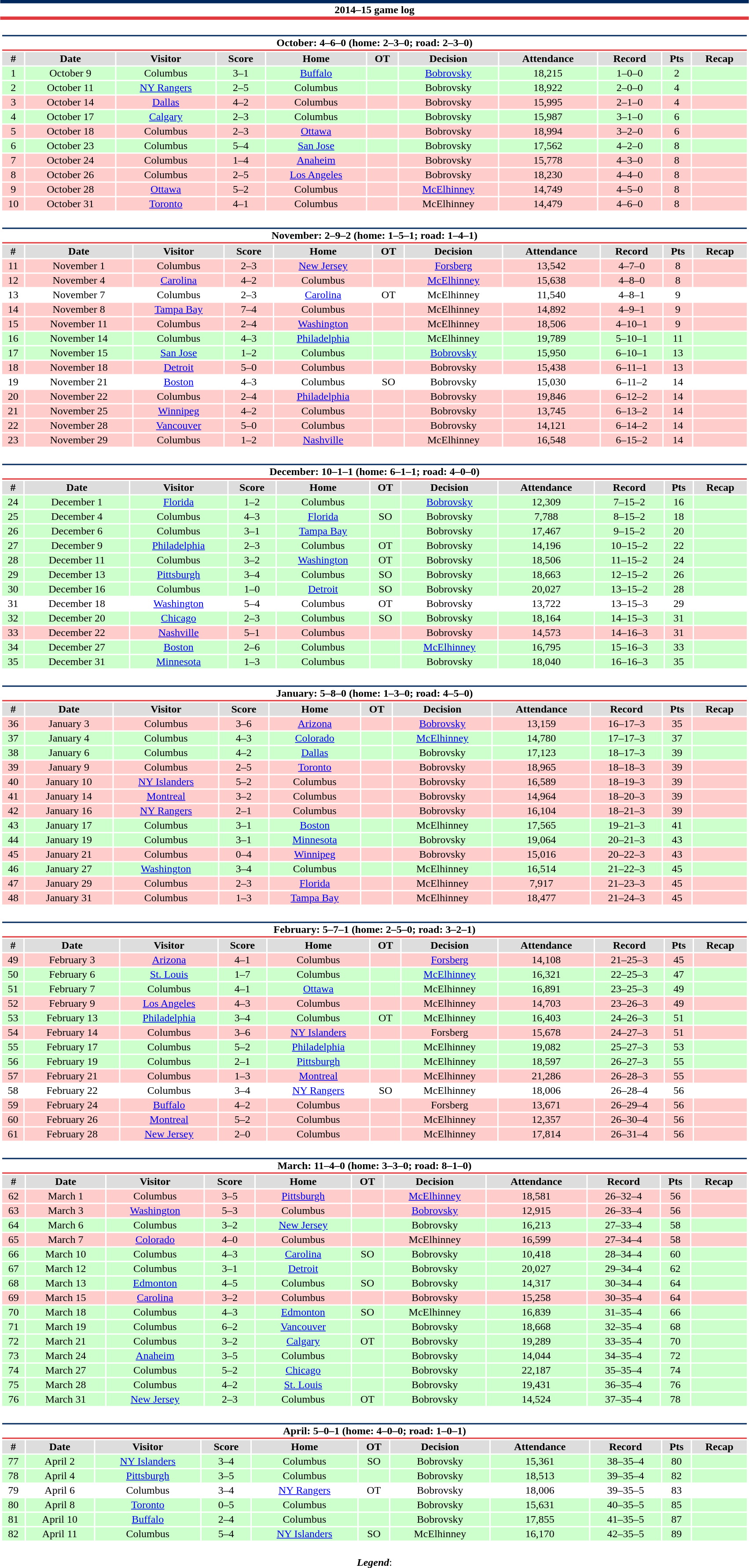<table class="toccolours" style="width:90%; clear:both; margin:1.5em auto; text-align:center;">
<tr>
<th colspan="11" style="background:#fff; border-top:#00285C 5px solid; border-bottom:#E03A3E 5px solid;">2014–15 game log</th>
</tr>
<tr>
<td colspan=11><br><table class="toccolours collapsible collapsed" style="width:100%;">
<tr>
<th colspan="11" style="background:#fff; border-top:#00285C 2px solid; border-bottom:#E03A3E 2px solid;">October: 4–6–0 (home: 2–3–0; road: 2–3–0)</th>
</tr>
<tr style="text-align:center; background:#ddd;">
<th>#</th>
<th>Date</th>
<th>Visitor</th>
<th>Score</th>
<th>Home</th>
<th>OT</th>
<th>Decision</th>
<th>Attendance</th>
<th>Record</th>
<th>Pts</th>
<th>Recap</th>
</tr>
<tr style="text-align:center; background:#cfc;">
<td>1</td>
<td>October 9</td>
<td>Columbus</td>
<td>3–1</td>
<td><a href='#'>Buffalo</a></td>
<td></td>
<td><a href='#'>Bobrovsky</a></td>
<td>18,215</td>
<td>1–0–0</td>
<td>2</td>
<td></td>
</tr>
<tr style="text-align:center; background:#cfc;">
<td>2</td>
<td>October 11</td>
<td><a href='#'>NY Rangers</a></td>
<td>2–5</td>
<td>Columbus</td>
<td></td>
<td>Bobrovsky</td>
<td>18,922</td>
<td>2–0–0</td>
<td>4</td>
<td></td>
</tr>
<tr style="text-align:center; background:#fcc;">
<td>3</td>
<td>October 14</td>
<td><a href='#'>Dallas</a></td>
<td>4–2</td>
<td>Columbus</td>
<td></td>
<td>Bobrovsky</td>
<td>15,995</td>
<td>2–1–0</td>
<td>4</td>
<td></td>
</tr>
<tr style="text-align:center; background:#cfc;">
<td>4</td>
<td>October 17</td>
<td><a href='#'>Calgary</a></td>
<td>2–3</td>
<td>Columbus</td>
<td></td>
<td>Bobrovsky</td>
<td>15,987</td>
<td>3–1–0</td>
<td>6</td>
<td></td>
</tr>
<tr style="text-align:center; background:#fcc;">
<td>5</td>
<td>October 18</td>
<td>Columbus</td>
<td>2–3</td>
<td><a href='#'>Ottawa</a></td>
<td></td>
<td>Bobrovsky</td>
<td>18,994</td>
<td>3–2–0</td>
<td>6</td>
<td></td>
</tr>
<tr style="text-align:center; background:#cfc;">
<td>6</td>
<td>October 23</td>
<td>Columbus</td>
<td>5–4</td>
<td><a href='#'>San Jose</a></td>
<td></td>
<td>Bobrovsky</td>
<td>17,562</td>
<td>4–2–0</td>
<td>8</td>
<td></td>
</tr>
<tr style="text-align:center; background:#fcc;">
<td>7</td>
<td>October 24</td>
<td>Columbus</td>
<td>1–4</td>
<td><a href='#'>Anaheim</a></td>
<td></td>
<td>Bobrovsky</td>
<td>15,778</td>
<td>4–3–0</td>
<td>8</td>
<td></td>
</tr>
<tr style="text-align:center; background:#fcc;">
<td>8</td>
<td>October 26</td>
<td>Columbus</td>
<td>2–5</td>
<td><a href='#'>Los Angeles</a></td>
<td></td>
<td>Bobrovsky</td>
<td>18,230</td>
<td>4–4–0</td>
<td>8</td>
<td></td>
</tr>
<tr style="text-align:center; background:#fcc;">
<td>9</td>
<td>October 28</td>
<td><a href='#'>Ottawa</a></td>
<td>5–2</td>
<td>Columbus</td>
<td></td>
<td><a href='#'>McElhinney</a></td>
<td>14,749</td>
<td>4–5–0</td>
<td>8</td>
<td></td>
</tr>
<tr style="text-align:center; background:#fcc;">
<td>10</td>
<td>October 31</td>
<td><a href='#'>Toronto</a></td>
<td>4–1</td>
<td>Columbus</td>
<td></td>
<td>McElhinney</td>
<td>14,479</td>
<td>4–6–0</td>
<td>8</td>
<td></td>
</tr>
</table>
</td>
</tr>
<tr>
<td colspan=11><br><table class="toccolours collapsible collapsed" style="width:100%;">
<tr>
<th colspan="11" style="background:#fff; border-top:#00285C 2px solid; border-bottom:#E03A3E 2px solid;">November: 2–9–2 (home: 1–5–1; road: 1–4–1)</th>
</tr>
<tr style="text-align:center; background:#ddd;">
<th>#</th>
<th>Date</th>
<th>Visitor</th>
<th>Score</th>
<th>Home</th>
<th>OT</th>
<th>Decision</th>
<th>Attendance</th>
<th>Record</th>
<th>Pts</th>
<th>Recap</th>
</tr>
<tr style="text-align:center;background:#fcc;">
<td>11</td>
<td>November 1</td>
<td>Columbus</td>
<td>2–3</td>
<td><a href='#'>New Jersey</a></td>
<td></td>
<td><a href='#'>Forsberg</a></td>
<td>13,542</td>
<td>4–7–0</td>
<td>8</td>
<td></td>
</tr>
<tr style="text-align:center; background:#fcc;">
<td>12</td>
<td>November 4</td>
<td><a href='#'>Carolina</a></td>
<td>4–2</td>
<td>Columbus</td>
<td></td>
<td><a href='#'>McElhinney</a></td>
<td>15,638</td>
<td>4–8–0</td>
<td>8</td>
<td></td>
</tr>
<tr style="text-align:center; background:#fff;">
<td>13</td>
<td>November 7</td>
<td>Columbus</td>
<td>2–3</td>
<td><a href='#'>Carolina</a></td>
<td>OT</td>
<td>McElhinney</td>
<td>11,540</td>
<td>4–8–1</td>
<td>9</td>
<td></td>
</tr>
<tr style="text-align:center; background:#fcc;">
<td>14</td>
<td>November 8</td>
<td><a href='#'>Tampa Bay</a></td>
<td>7–4</td>
<td>Columbus</td>
<td></td>
<td>McElhinney</td>
<td>14,892</td>
<td>4–9–1</td>
<td>9</td>
<td></td>
</tr>
<tr style="text-align:center; background:#fcc;">
<td>15</td>
<td>November 11</td>
<td>Columbus</td>
<td>2–4</td>
<td><a href='#'>Washington</a></td>
<td></td>
<td>McElhinney</td>
<td>18,506</td>
<td>4–10–1</td>
<td>9</td>
<td></td>
</tr>
<tr style="text-align:center; background:#cfc;">
<td>16</td>
<td>November 14</td>
<td>Columbus</td>
<td>4–3</td>
<td><a href='#'>Philadelphia</a></td>
<td></td>
<td>McElhinney</td>
<td>19,789</td>
<td>5–10–1</td>
<td>11</td>
<td></td>
</tr>
<tr style="text-align:center; background:#cfc;">
<td>17</td>
<td>November 15</td>
<td><a href='#'>San Jose</a></td>
<td>1–2</td>
<td>Columbus</td>
<td></td>
<td><a href='#'>Bobrovsky</a></td>
<td>15,950</td>
<td>6–10–1</td>
<td>13</td>
<td></td>
</tr>
<tr style="text-align:center; background:#fcc;">
<td>18</td>
<td>November 18</td>
<td><a href='#'>Detroit</a></td>
<td>5–0</td>
<td>Columbus</td>
<td></td>
<td>Bobrovsky</td>
<td>15,438</td>
<td>6–11–1</td>
<td>13</td>
<td></td>
</tr>
<tr style="text-align:center; background:#fff;">
<td>19</td>
<td>November 21</td>
<td><a href='#'>Boston</a></td>
<td>4–3</td>
<td>Columbus</td>
<td>SO</td>
<td>Bobrovsky</td>
<td>15,030</td>
<td>6–11–2</td>
<td>14</td>
<td></td>
</tr>
<tr style="text-align:center; background:#fcc;">
<td>20</td>
<td>November 22</td>
<td>Columbus</td>
<td>2–4</td>
<td><a href='#'>Philadelphia</a></td>
<td></td>
<td>Bobrovsky</td>
<td>19,846</td>
<td>6–12–2</td>
<td>14</td>
<td></td>
</tr>
<tr style="text-align:center; background:#fcc;">
<td>21</td>
<td>November 25</td>
<td><a href='#'>Winnipeg</a></td>
<td>4–2</td>
<td>Columbus</td>
<td></td>
<td>Bobrovsky</td>
<td>13,745</td>
<td>6–13–2</td>
<td>14</td>
<td></td>
</tr>
<tr style="text-align:center; background:#fcc;">
<td>22</td>
<td>November 28</td>
<td><a href='#'>Vancouver</a></td>
<td>5–0</td>
<td>Columbus</td>
<td></td>
<td>Bobrovsky</td>
<td>14,121</td>
<td>6–14–2</td>
<td>14</td>
<td></td>
</tr>
<tr style="text-align:center; background:#fcc;">
<td>23</td>
<td>November 29</td>
<td>Columbus</td>
<td>1–2</td>
<td><a href='#'>Nashville</a></td>
<td></td>
<td>McElhinney</td>
<td>16,548</td>
<td>6–15–2</td>
<td>14</td>
<td></td>
</tr>
</table>
</td>
</tr>
<tr>
<td colspan=11><br><table class="toccolours collapsible collapsed" style="width:100%;">
<tr>
<th colspan="11" style="background:#fff; border-top:#00285C 2px solid; border-bottom:#E03A3E 2px solid;">December: 10–1–1 (home: 6–1–1; road: 4–0–0)</th>
</tr>
<tr style="text-align:center; background:#ddd;">
<th>#</th>
<th>Date</th>
<th>Visitor</th>
<th>Score</th>
<th>Home</th>
<th>OT</th>
<th>Decision</th>
<th>Attendance</th>
<th>Record</th>
<th>Pts</th>
<th>Recap</th>
</tr>
<tr style="text-align:center; background:#cfc;">
<td>24</td>
<td>December 1</td>
<td><a href='#'>Florida</a></td>
<td>1–2</td>
<td>Columbus</td>
<td></td>
<td><a href='#'>Bobrovsky</a></td>
<td>12,309</td>
<td>7–15–2</td>
<td>16</td>
<td></td>
</tr>
<tr style="text-align:center; background:#cfc;">
<td>25</td>
<td>December 4</td>
<td>Columbus</td>
<td>4–3</td>
<td><a href='#'>Florida</a></td>
<td>SO</td>
<td>Bobrovsky</td>
<td>7,788</td>
<td>8–15–2</td>
<td>18</td>
<td></td>
</tr>
<tr style="text-align:center; background:#cfc;">
<td>26</td>
<td>December 6</td>
<td>Columbus</td>
<td>3–1</td>
<td><a href='#'>Tampa Bay</a></td>
<td></td>
<td>Bobrovsky</td>
<td>17,467</td>
<td>9–15–2</td>
<td>20</td>
<td></td>
</tr>
<tr style="text-align:center; background:#cfc;">
<td>27</td>
<td>December 9</td>
<td><a href='#'>Philadelphia</a></td>
<td>2–3</td>
<td>Columbus</td>
<td>OT</td>
<td>Bobrovsky</td>
<td>14,196</td>
<td>10–15–2</td>
<td>22</td>
<td></td>
</tr>
<tr style="text-align:center; background:#cfc;">
<td>28</td>
<td>December 11</td>
<td>Columbus</td>
<td>3–2</td>
<td><a href='#'>Washington</a></td>
<td>OT</td>
<td>Bobrovsky</td>
<td>18,506</td>
<td>11–15–2</td>
<td>24</td>
<td></td>
</tr>
<tr style="text-align:center; background:#cfc;">
<td>29</td>
<td>December 13</td>
<td><a href='#'>Pittsburgh</a></td>
<td>3–4</td>
<td>Columbus</td>
<td>SO</td>
<td>Bobrovsky</td>
<td>18,663</td>
<td>12–15–2</td>
<td>26</td>
<td></td>
</tr>
<tr style="text-align:center; background:#cfc;">
<td>30</td>
<td>December 16</td>
<td>Columbus</td>
<td>1–0</td>
<td><a href='#'>Detroit</a></td>
<td>SO</td>
<td>Bobrovsky</td>
<td>20,027</td>
<td>13–15–2</td>
<td>28</td>
<td></td>
</tr>
<tr style="text-align:center; background:#fff;">
<td>31</td>
<td>December 18</td>
<td><a href='#'>Washington</a></td>
<td>5–4</td>
<td>Columbus</td>
<td>OT</td>
<td>Bobrovsky</td>
<td>13,722</td>
<td>13–15–3</td>
<td>29</td>
<td></td>
</tr>
<tr style="text-align:center; background:#cfc;">
<td>32</td>
<td>December 20</td>
<td><a href='#'>Chicago</a></td>
<td>2–3</td>
<td>Columbus</td>
<td>SO</td>
<td>Bobrovsky</td>
<td>18,164</td>
<td>14–15–3</td>
<td>31</td>
<td></td>
</tr>
<tr style="text-align:center; background:#fcc;">
<td>33</td>
<td>December 22</td>
<td><a href='#'>Nashville</a></td>
<td>5–1</td>
<td>Columbus</td>
<td></td>
<td>Bobrovsky</td>
<td>14,573</td>
<td>14–16–3</td>
<td>31</td>
<td></td>
</tr>
<tr style="text-align:center; background:#cfc;">
<td>34</td>
<td>December 27</td>
<td><a href='#'>Boston</a></td>
<td>2–6</td>
<td>Columbus</td>
<td></td>
<td><a href='#'>McElhinney</a></td>
<td>16,795</td>
<td>15–16–3</td>
<td>33</td>
<td></td>
</tr>
<tr style="text-align:center; background:#cfc;">
<td>35</td>
<td>December 31</td>
<td><a href='#'>Minnesota</a></td>
<td>1–3</td>
<td>Columbus</td>
<td></td>
<td>Bobrovsky</td>
<td>18,040</td>
<td>16–16–3</td>
<td>35</td>
<td></td>
</tr>
</table>
</td>
</tr>
<tr>
<td colspan=11><br><table class="toccolours collapsible collapsed" style="width:100%;">
<tr>
<th colspan="11" style="background:#fff; border-top:#00285C 2px solid; border-bottom:#E03A3E 2px solid;">January: 5–8–0 (home: 1–3–0; road: 4–5–0)</th>
</tr>
<tr style="text-align:center; background:#ddd;">
<th>#</th>
<th>Date</th>
<th>Visitor</th>
<th>Score</th>
<th>Home</th>
<th>OT</th>
<th>Decision</th>
<th>Attendance</th>
<th>Record</th>
<th>Pts</th>
<th>Recap</th>
</tr>
<tr style="text-align:center; background:#fcc;">
<td>36</td>
<td>January 3</td>
<td>Columbus</td>
<td>3–6</td>
<td><a href='#'>Arizona</a></td>
<td></td>
<td><a href='#'>Bobrovsky</a></td>
<td>13,159</td>
<td>16–17–3</td>
<td>35</td>
<td></td>
</tr>
<tr style="text-align:center; background:#cfc;">
<td>37</td>
<td>January 4</td>
<td>Columbus</td>
<td>4–3</td>
<td><a href='#'>Colorado</a></td>
<td></td>
<td><a href='#'>McElhinney</a></td>
<td>14,780</td>
<td>17–17–3</td>
<td>37</td>
<td></td>
</tr>
<tr style="text-align:center; background:#cfc;">
<td>38</td>
<td>January 6</td>
<td>Columbus</td>
<td>4–2</td>
<td><a href='#'>Dallas</a></td>
<td></td>
<td>Bobrovsky</td>
<td>17,123</td>
<td>18–17–3</td>
<td>39</td>
<td></td>
</tr>
<tr style="text-align:center; background:#fcc;">
<td>39</td>
<td>January 9</td>
<td>Columbus</td>
<td>2–5</td>
<td><a href='#'>Toronto</a></td>
<td></td>
<td>Bobrovsky</td>
<td>18,965</td>
<td>18–18–3</td>
<td>39</td>
<td></td>
</tr>
<tr style="text-align:center; background:#fcc;">
<td>40</td>
<td>January 10</td>
<td><a href='#'>NY Islanders</a></td>
<td>5–2</td>
<td>Columbus</td>
<td></td>
<td>Bobrovsky</td>
<td>16,589</td>
<td>18–19–3</td>
<td>39</td>
<td></td>
</tr>
<tr style="text-align:center; background:#fcc;">
<td>41</td>
<td>January 14</td>
<td><a href='#'>Montreal</a></td>
<td>3–2</td>
<td>Columbus</td>
<td></td>
<td>Bobrovsky</td>
<td>14,964</td>
<td>18–20–3</td>
<td>39</td>
<td></td>
</tr>
<tr style="text-align:center; background:#fcc;">
<td>42</td>
<td>January 16</td>
<td><a href='#'>NY Rangers</a></td>
<td>2–1</td>
<td>Columbus</td>
<td></td>
<td>Bobrovsky</td>
<td>16,104</td>
<td>18–21–3</td>
<td>39</td>
<td></td>
</tr>
<tr style="text-align:center; background:#cfc;">
<td>43</td>
<td>January 17</td>
<td>Columbus</td>
<td>3–1</td>
<td><a href='#'>Boston</a></td>
<td></td>
<td>McElhinney</td>
<td>17,565</td>
<td>19–21–3</td>
<td>41</td>
<td></td>
</tr>
<tr style="text-align:center; background:#cfc;">
<td>44</td>
<td>January 19</td>
<td>Columbus</td>
<td>3–1</td>
<td><a href='#'>Minnesota</a></td>
<td></td>
<td>Bobrovsky</td>
<td>19,064</td>
<td>20–21–3</td>
<td>43</td>
<td></td>
</tr>
<tr style="text-align:center; background:#fcc;">
<td>45</td>
<td>January 21</td>
<td>Columbus</td>
<td>0–4</td>
<td><a href='#'>Winnipeg</a></td>
<td></td>
<td>Bobrovsky</td>
<td>15,016</td>
<td>20–22–3</td>
<td>43</td>
<td></td>
</tr>
<tr style="text-align:center; background:#cfc;">
<td>46</td>
<td>January 27</td>
<td><a href='#'>Washington</a></td>
<td>3–4</td>
<td>Columbus</td>
<td></td>
<td>McElhinney</td>
<td>16,514</td>
<td>21–22–3</td>
<td>45</td>
<td></td>
</tr>
<tr style="text-align:center; background:#fcc;">
<td>47</td>
<td>January 29</td>
<td>Columbus</td>
<td>2–3</td>
<td><a href='#'>Florida</a></td>
<td></td>
<td>McElhinney</td>
<td>7,917</td>
<td>21–23–3</td>
<td>45</td>
<td></td>
</tr>
<tr style="text-align:center; background:#fcc;">
<td>48</td>
<td>January 31</td>
<td>Columbus</td>
<td>1–3</td>
<td><a href='#'>Tampa Bay</a></td>
<td></td>
<td>McElhinney</td>
<td>18,477</td>
<td>21–24–3</td>
<td>45</td>
<td></td>
</tr>
</table>
</td>
</tr>
<tr>
<td colspan=11><br><table class="toccolours collapsible collapsed" style="width:100%;">
<tr>
<th colspan="11" style="background:#fff; border-top:#00285C 2px solid; border-bottom:#E03A3E 2px solid;">February: 5–7–1 (home: 2–5–0; road: 3–2–1)</th>
</tr>
<tr style="text-align:center; background:#ddd;">
<th>#</th>
<th>Date</th>
<th>Visitor</th>
<th>Score</th>
<th>Home</th>
<th>OT</th>
<th>Decision</th>
<th>Attendance</th>
<th>Record</th>
<th>Pts</th>
<th>Recap</th>
</tr>
<tr style="text-align:center; background:#fcc;">
<td>49</td>
<td>February 3</td>
<td><a href='#'>Arizona</a></td>
<td>4–1</td>
<td>Columbus</td>
<td></td>
<td><a href='#'>Forsberg</a></td>
<td>14,108</td>
<td>21–25–3</td>
<td>45</td>
<td></td>
</tr>
<tr style="text-align:center; background:#cfc;">
<td>50</td>
<td>February 6</td>
<td><a href='#'>St. Louis</a></td>
<td>1–7</td>
<td>Columbus</td>
<td></td>
<td><a href='#'>McElhinney</a></td>
<td>16,321</td>
<td>22–25–3</td>
<td>47</td>
<td></td>
</tr>
<tr style="text-align:center; background:#cfc;">
<td>51</td>
<td>February 7</td>
<td>Columbus</td>
<td>4–1</td>
<td><a href='#'>Ottawa</a></td>
<td></td>
<td>McElhinney</td>
<td>16,891</td>
<td>23–25–3</td>
<td>49</td>
<td></td>
</tr>
<tr style="text-align:center; background:#fcc;">
<td>52</td>
<td>February 9</td>
<td><a href='#'>Los Angeles</a></td>
<td>4–3</td>
<td>Columbus</td>
<td></td>
<td>McElhinney</td>
<td>14,703</td>
<td>23–26–3</td>
<td>49</td>
<td></td>
</tr>
<tr style="text-align:center; background:#cfc;">
<td>53</td>
<td>February 13</td>
<td><a href='#'>Philadelphia</a></td>
<td>3–4</td>
<td>Columbus</td>
<td>OT</td>
<td>McElhinney</td>
<td>16,403</td>
<td>24–26–3</td>
<td>51</td>
<td></td>
</tr>
<tr style="text-align:center; background:#fcc;">
<td>54</td>
<td>February 14</td>
<td>Columbus</td>
<td>3–6</td>
<td><a href='#'>NY Islanders</a></td>
<td></td>
<td>Forsberg</td>
<td>15,678</td>
<td>24–27–3</td>
<td>51</td>
<td></td>
</tr>
<tr style="text-align:center; background:#cfc;">
<td>55</td>
<td>February 17</td>
<td>Columbus</td>
<td>5–2</td>
<td><a href='#'>Philadelphia</a></td>
<td></td>
<td>McElhinney</td>
<td>19,082</td>
<td>25–27–3</td>
<td>53</td>
<td></td>
</tr>
<tr style="text-align:center; background:#cfc;">
<td>56</td>
<td>February 19</td>
<td>Columbus</td>
<td>2–1</td>
<td><a href='#'>Pittsburgh</a></td>
<td></td>
<td>McElhinney</td>
<td>18,597</td>
<td>26–27–3</td>
<td>55</td>
<td></td>
</tr>
<tr style="text-align:center; background:#fcc;">
<td>57</td>
<td>February 21</td>
<td>Columbus</td>
<td>1–3</td>
<td><a href='#'>Montreal</a></td>
<td></td>
<td>McElhinney</td>
<td>21,286</td>
<td>26–28–3</td>
<td>55</td>
<td></td>
</tr>
<tr style="text-align:center; background:#fff;">
<td>58</td>
<td>February 22</td>
<td>Columbus</td>
<td>3–4</td>
<td><a href='#'>NY Rangers</a></td>
<td>SO</td>
<td>McElhinney</td>
<td>18,006</td>
<td>26–28–4</td>
<td>56</td>
<td></td>
</tr>
<tr style="text-align:center; background:#fcc;">
<td>59</td>
<td>February 24</td>
<td><a href='#'>Buffalo</a></td>
<td>4–2</td>
<td>Columbus</td>
<td></td>
<td>Forsberg</td>
<td>13,671</td>
<td>26–29–4</td>
<td>56</td>
<td></td>
</tr>
<tr style="text-align:center; background:#fcc;">
<td>60</td>
<td>February 26</td>
<td><a href='#'>Montreal</a></td>
<td>5–2</td>
<td>Columbus</td>
<td></td>
<td>McElhinney</td>
<td>12,357</td>
<td>26–30–4</td>
<td>56</td>
<td></td>
</tr>
<tr style="text-align:center; background:#fcc;">
<td>61</td>
<td>February 28</td>
<td><a href='#'>New Jersey</a></td>
<td>2–0</td>
<td>Columbus</td>
<td></td>
<td>McElhinney</td>
<td>17,814</td>
<td>26–31–4</td>
<td>56</td>
<td></td>
</tr>
</table>
</td>
</tr>
<tr>
<td colspan=11><br><table class="toccolours collapsible collapsed" style="width:100%;">
<tr>
<th colspan="11" style="background:#fff; border-top:#00285C 2px solid; border-bottom:#E03A3E 2px solid;">March: 11–4–0 (home: 3–3–0; road: 8–1–0)</th>
</tr>
<tr style="text-align:center; background:#ddd;">
<th>#</th>
<th>Date</th>
<th>Visitor</th>
<th>Score</th>
<th>Home</th>
<th>OT</th>
<th>Decision</th>
<th>Attendance</th>
<th>Record</th>
<th>Pts</th>
<th>Recap</th>
</tr>
<tr style="text-align:center; background:#fcc;">
<td>62</td>
<td>March 1</td>
<td>Columbus</td>
<td>3–5</td>
<td><a href='#'>Pittsburgh</a></td>
<td></td>
<td><a href='#'>McElhinney</a></td>
<td>18,581</td>
<td>26–32–4</td>
<td>56</td>
<td></td>
</tr>
<tr style="text-align:center; background:#fcc;">
<td>63</td>
<td>March 3</td>
<td><a href='#'>Washington</a></td>
<td>5–3</td>
<td>Columbus</td>
<td></td>
<td><a href='#'>Bobrovsky</a></td>
<td>12,915</td>
<td>26–33–4</td>
<td>56</td>
<td></td>
</tr>
<tr style="text-align:center; background:#cfc;">
<td>64</td>
<td>March 6</td>
<td>Columbus</td>
<td>3–2</td>
<td><a href='#'>New Jersey</a></td>
<td></td>
<td>Bobrovsky</td>
<td>16,213</td>
<td>27–33–4</td>
<td>58</td>
<td></td>
</tr>
<tr style="text-align:center; background:#fcc;">
<td>65</td>
<td>March 7</td>
<td><a href='#'>Colorado</a></td>
<td>4–0</td>
<td>Columbus</td>
<td></td>
<td>McElhinney</td>
<td>16,599</td>
<td>27–34–4</td>
<td>58</td>
<td></td>
</tr>
<tr style="text-align:center; background:#cfc;">
<td>66</td>
<td>March 10</td>
<td>Columbus</td>
<td>4–3</td>
<td><a href='#'>Carolina</a></td>
<td>SO</td>
<td>Bobrovsky</td>
<td>10,418</td>
<td>28–34–4</td>
<td>60</td>
<td></td>
</tr>
<tr style="text-align:center; background:#cfc;">
<td>67</td>
<td>March 12</td>
<td>Columbus</td>
<td>3–1</td>
<td><a href='#'>Detroit</a></td>
<td></td>
<td>Bobrovsky</td>
<td>20,027</td>
<td>29–34–4</td>
<td>62</td>
<td></td>
</tr>
<tr style="text-align:center; background:#cfc;">
<td>68</td>
<td>March 13</td>
<td><a href='#'>Edmonton</a></td>
<td>4–5</td>
<td>Columbus</td>
<td>SO</td>
<td>Bobrovsky</td>
<td>14,317</td>
<td>30–34–4</td>
<td>64</td>
<td></td>
</tr>
<tr style="text-align:center; background:#fcc;">
<td>69</td>
<td>March 15</td>
<td><a href='#'>Carolina</a></td>
<td>3–2</td>
<td>Columbus</td>
<td></td>
<td>Bobrovsky</td>
<td>15,258</td>
<td>30–35–4</td>
<td>64</td>
<td></td>
</tr>
<tr style="text-align:center; background:#cfc;">
<td>70</td>
<td>March 18</td>
<td>Columbus</td>
<td>4–3</td>
<td><a href='#'>Edmonton</a></td>
<td>SO</td>
<td>McElhinney</td>
<td>16,839</td>
<td>31–35–4</td>
<td>66</td>
<td></td>
</tr>
<tr style="text-align:center; background:#cfc;">
<td>71</td>
<td>March 19</td>
<td>Columbus</td>
<td>6–2</td>
<td><a href='#'>Vancouver</a></td>
<td></td>
<td>Bobrovsky</td>
<td>18,668</td>
<td>32–35–4</td>
<td>68</td>
<td></td>
</tr>
<tr style="text-align:center; background:#cfc;">
<td>72</td>
<td>March 21</td>
<td>Columbus</td>
<td>3–2</td>
<td><a href='#'>Calgary</a></td>
<td>OT</td>
<td>Bobrovsky</td>
<td>19,289</td>
<td>33–35–4</td>
<td>70</td>
<td></td>
</tr>
<tr style="text-align:center; background:#cfc;">
<td>73</td>
<td>March 24</td>
<td><a href='#'>Anaheim</a></td>
<td>3–5</td>
<td>Columbus</td>
<td></td>
<td>Bobrovsky</td>
<td>14,044</td>
<td>34–35–4</td>
<td>72</td>
<td></td>
</tr>
<tr style="text-align:center; background:#cfc;">
<td>74</td>
<td>March 27</td>
<td>Columbus</td>
<td>5–2</td>
<td><a href='#'>Chicago</a></td>
<td></td>
<td>Bobrovsky</td>
<td>22,187</td>
<td>35–35–4</td>
<td>74</td>
<td></td>
</tr>
<tr style="text-align:center; background:#cfc;">
<td>75</td>
<td>March 28</td>
<td>Columbus</td>
<td>4–2</td>
<td><a href='#'>St. Louis</a></td>
<td></td>
<td>Bobrovsky</td>
<td>19,431</td>
<td>36–35–4</td>
<td>76</td>
<td></td>
</tr>
<tr style="text-align:center; background:#cfc;">
<td>76</td>
<td>March 31</td>
<td><a href='#'>New Jersey</a></td>
<td>2–3</td>
<td>Columbus</td>
<td>OT</td>
<td>Bobrovsky</td>
<td>14,524</td>
<td>37–35–4</td>
<td>78</td>
<td></td>
</tr>
</table>
</td>
</tr>
<tr>
<td colspan=11><br><table class="toccolours collapsible collapsed" style="width:100%;">
<tr>
<th colspan="11" style="background:#fff; border-top:#00285C 2px solid; border-bottom:#E03A3E 2px solid;">April: 5–0–1 (home: 4–0–0; road: 1–0–1)</th>
</tr>
<tr style="text-align:center; background:#ddd;">
<th>#</th>
<th>Date</th>
<th>Visitor</th>
<th>Score</th>
<th>Home</th>
<th>OT</th>
<th>Decision</th>
<th>Attendance</th>
<th>Record</th>
<th>Pts</th>
<th>Recap</th>
</tr>
<tr style="text-align:center; background:#cfc;">
<td>77</td>
<td>April 2</td>
<td><a href='#'>NY Islanders</a></td>
<td>3–4</td>
<td>Columbus</td>
<td>SO</td>
<td>Bobrovsky</td>
<td>15,361</td>
<td>38–35–4</td>
<td>80</td>
<td></td>
</tr>
<tr style="text-align:center; background:#cfc;">
<td>78</td>
<td>April 4</td>
<td><a href='#'>Pittsburgh</a></td>
<td>3–5</td>
<td>Columbus</td>
<td></td>
<td>Bobrovsky</td>
<td>18,513</td>
<td>39–35–4</td>
<td>82</td>
<td></td>
</tr>
<tr style="text-align:center; background:#fff;">
<td>79</td>
<td>April 6</td>
<td>Columbus</td>
<td>3–4</td>
<td><a href='#'>NY Rangers</a></td>
<td>OT</td>
<td>Bobrovsky</td>
<td>18,006</td>
<td>39–35–5</td>
<td>83</td>
<td></td>
</tr>
<tr style="text-align:center; background:#cfc;">
<td>80</td>
<td>April 8</td>
<td><a href='#'>Toronto</a></td>
<td>0–5</td>
<td>Columbus</td>
<td></td>
<td>Bobrovsky</td>
<td>15,631</td>
<td>40–35–5</td>
<td>85</td>
<td></td>
</tr>
<tr style="text-align:center; background:#cfc;">
<td>81</td>
<td>April 10</td>
<td><a href='#'>Buffalo</a></td>
<td>2–4</td>
<td>Columbus</td>
<td></td>
<td>Bobrovsky</td>
<td>17,855</td>
<td>41–35–5</td>
<td>87</td>
<td></td>
</tr>
<tr style="text-align:center; background:#cfc;">
<td>82</td>
<td>April 11</td>
<td>Columbus</td>
<td>5–4</td>
<td><a href='#'>NY Islanders</a></td>
<td>SO</td>
<td>McElhinney</td>
<td>16,170</td>
<td>42–35–5</td>
<td>89</td>
<td></td>
</tr>
</table>
</td>
</tr>
<tr>
<td colspan="11" style="text-align:center;"><br><strong><em>Legend</em></strong>:


</td>
</tr>
</table>
